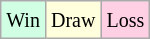<table class="wikitable">
<tr>
<td style="background:#d0ffe3;"><small>Win</small></td>
<td style="background:#ffd;"><small>Draw</small></td>
<td style="background:#ffd0e3;"><small>Loss</small></td>
</tr>
</table>
